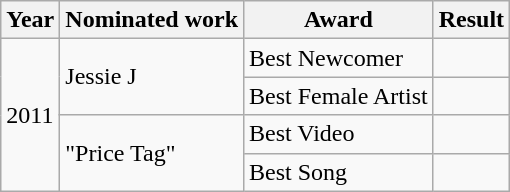<table class="wikitable">
<tr>
<th>Year</th>
<th>Nominated work</th>
<th>Award</th>
<th>Result</th>
</tr>
<tr>
<td rowspan="4">2011</td>
<td rowspan="2">Jessie J</td>
<td>Best Newcomer</td>
<td></td>
</tr>
<tr>
<td>Best Female Artist</td>
<td></td>
</tr>
<tr>
<td rowspan="2">"Price Tag"</td>
<td>Best Video</td>
<td></td>
</tr>
<tr>
<td>Best Song</td>
<td></td>
</tr>
</table>
